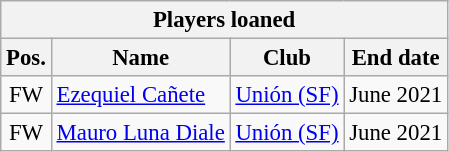<table class="wikitable" style="font-size:95%;">
<tr>
<th colspan="6">Players loaned</th>
</tr>
<tr>
<th>Pos.</th>
<th>Name</th>
<th>Club</th>
<th>End date</th>
</tr>
<tr>
<td align="center">FW</td>
<td> <a href='#'>Ezequiel Cañete</a></td>
<td> <a href='#'>Unión (SF)</a></td>
<td>June 2021</td>
</tr>
<tr>
<td align="center">FW</td>
<td> <a href='#'>Mauro Luna Diale</a></td>
<td> <a href='#'>Unión (SF)</a></td>
<td>June 2021</td>
</tr>
</table>
